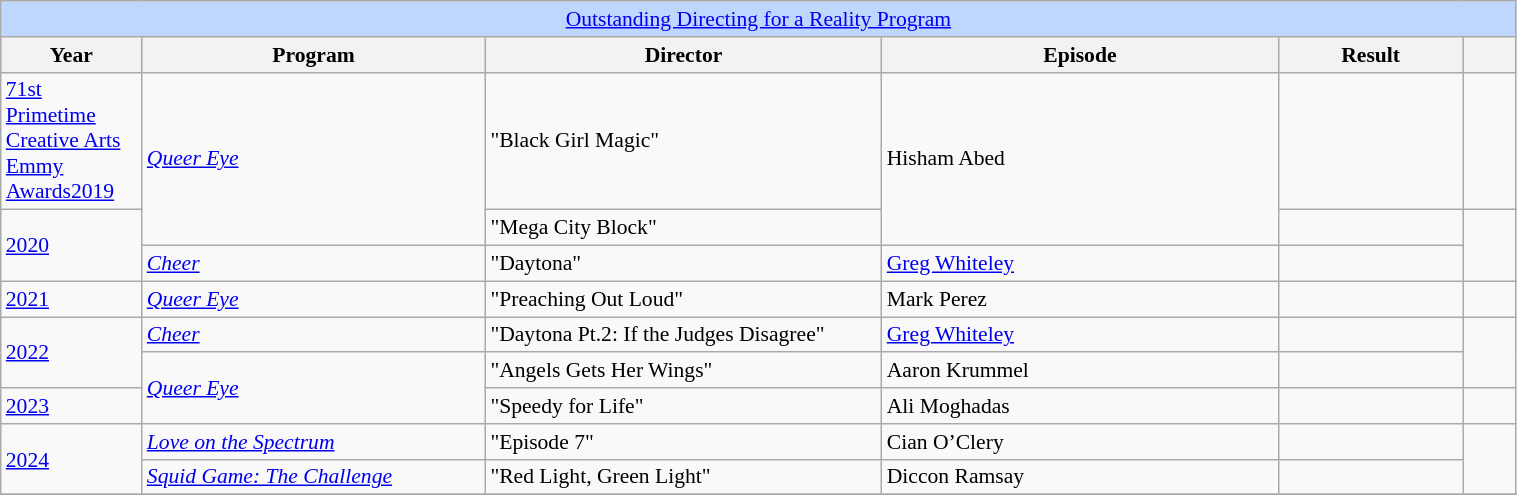<table class="wikitable plainrowheaders" style="font-size: 90%" width=80%>
<tr ---- bgcolor="#bfd7ff">
<td colspan=6 align=center><a href='#'>Outstanding Directing for a Reality Program</a></td>
</tr>
<tr ---- bgcolor="#bfd7ff">
<th scope="col" style="width:2%;">Year</th>
<th scope="col" style="width:13%;">Program</th>
<th scope="col" style="width:15%;">Director</th>
<th scope="col" style="width:15%;">Episode</th>
<th scope="col" style="width:7%;">Result</th>
<th scope="col" style="width:2%;"></th>
</tr>
<tr>
<td><a href='#'>71st Primetime Creative Arts Emmy Awards2019</a></td>
<td rowspan="2"><em><a href='#'>Queer Eye</a></em></td>
<td>"Black Girl Magic"</td>
<td rowspan="2">Hisham Abed</td>
<td></td>
<td></td>
</tr>
<tr>
<td rowspan="2"><a href='#'>2020</a></td>
<td>"Mega City Block"</td>
<td></td>
<td rowspan="2"></td>
</tr>
<tr>
<td><em><a href='#'>Cheer</a></em></td>
<td>"Daytona"</td>
<td><a href='#'>Greg Whiteley</a></td>
<td></td>
</tr>
<tr>
<td><a href='#'>2021</a></td>
<td><em><a href='#'>Queer Eye</a></em></td>
<td>"Preaching Out Loud"</td>
<td>Mark Perez</td>
<td></td>
<td></td>
</tr>
<tr>
<td rowspan="2"><a href='#'>2022</a></td>
<td><em><a href='#'>Cheer</a></em></td>
<td>"Daytona Pt.2: If the Judges Disagree"</td>
<td><a href='#'>Greg Whiteley</a></td>
<td></td>
<td rowspan="2"></td>
</tr>
<tr>
<td rowspan="2"><em><a href='#'>Queer Eye</a></em></td>
<td>"Angels Gets Her Wings"</td>
<td>Aaron Krummel</td>
<td></td>
</tr>
<tr>
<td><a href='#'>2023</a></td>
<td>"Speedy for Life"</td>
<td>Ali Moghadas</td>
<td></td>
<td></td>
</tr>
<tr>
<td rowspan="2"><a href='#'>2024</a></td>
<td><em><a href='#'>Love on the Spectrum</a></em></td>
<td>"Episode 7"</td>
<td>Cian O’Clery</td>
<td></td>
<td rowspan="2"></td>
</tr>
<tr>
<td><em><a href='#'>Squid Game: The Challenge</a></em></td>
<td>"Red Light, Green Light"</td>
<td>Diccon Ramsay</td>
<td></td>
</tr>
<tr>
</tr>
</table>
